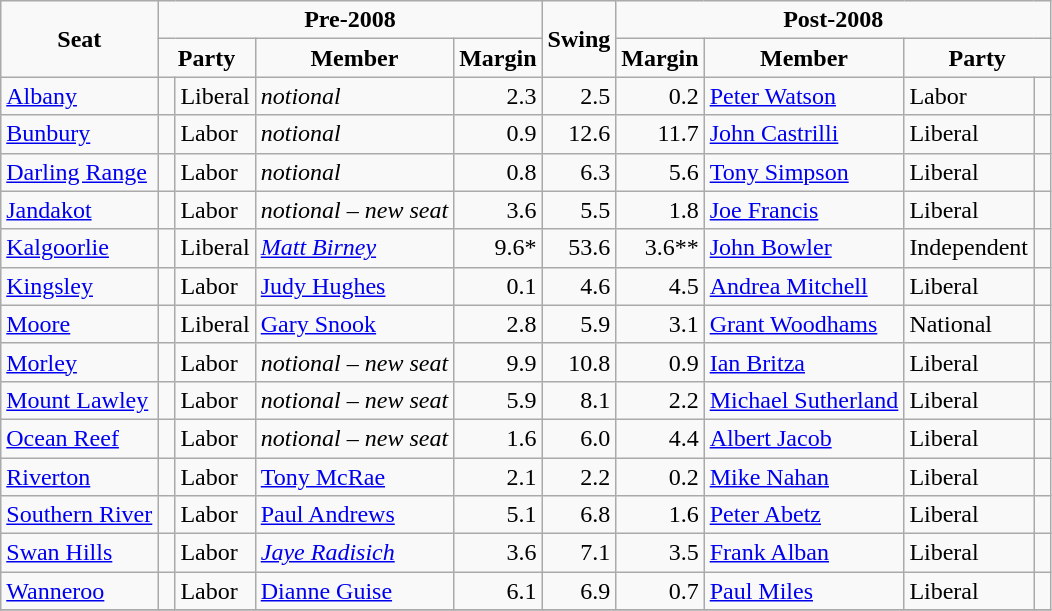<table class="wikitable">
<tr>
<td rowspan="2" style="text-align:center"><strong>Seat</strong></td>
<td colspan="4" style="text-align:center"><strong>Pre-2008</strong></td>
<td rowspan="2" style="text-align:center"><strong>Swing</strong></td>
<td colspan="4" style="text-align:center"><strong>Post-2008</strong></td>
</tr>
<tr>
<td colspan="2" style="text-align:center"><strong>Party</strong></td>
<td style="text-align:center"><strong>Member</strong></td>
<td style="text-align:center"><strong>Margin</strong></td>
<td style="text-align:center"><strong>Margin</strong></td>
<td style="text-align:center"><strong>Member</strong></td>
<td colspan="2" style="text-align:center"><strong>Party</strong></td>
</tr>
<tr>
<td><a href='#'>Albany</a></td>
<td> </td>
<td>Liberal</td>
<td><em>notional</em></td>
<td style="text-align:right;">2.3</td>
<td style="text-align:right;">2.5</td>
<td style="text-align:right;">0.2</td>
<td><a href='#'>Peter Watson</a></td>
<td>Labor</td>
<td> </td>
</tr>
<tr>
<td><a href='#'>Bunbury</a></td>
<td> </td>
<td>Labor</td>
<td><em>notional</em></td>
<td style="text-align:right;">0.9</td>
<td style="text-align:right;">12.6</td>
<td style="text-align:right;">11.7</td>
<td><a href='#'>John Castrilli</a></td>
<td>Liberal</td>
<td> </td>
</tr>
<tr>
<td><a href='#'>Darling Range</a></td>
<td> </td>
<td>Labor</td>
<td><em>notional</em></td>
<td style="text-align:right;">0.8</td>
<td style="text-align:right;">6.3</td>
<td style="text-align:right;">5.6</td>
<td><a href='#'>Tony Simpson</a></td>
<td>Liberal</td>
<td> </td>
</tr>
<tr>
<td><a href='#'>Jandakot</a></td>
<td> </td>
<td>Labor</td>
<td><em>notional – new seat</em></td>
<td style="text-align:right;">3.6</td>
<td style="text-align:right;">5.5</td>
<td style="text-align:right;">1.8</td>
<td><a href='#'>Joe Francis</a></td>
<td>Liberal</td>
<td> </td>
</tr>
<tr>
<td><a href='#'>Kalgoorlie</a></td>
<td> </td>
<td>Liberal</td>
<td><em><a href='#'>Matt Birney</a></em></td>
<td style="text-align:right;">9.6*</td>
<td style="text-align:right;">53.6</td>
<td style="text-align:right;">3.6**</td>
<td><a href='#'>John Bowler</a></td>
<td>Independent</td>
<td> </td>
</tr>
<tr>
<td><a href='#'>Kingsley</a></td>
<td> </td>
<td>Labor</td>
<td><a href='#'>Judy Hughes</a></td>
<td style="text-align:right;">0.1</td>
<td style="text-align:right;">4.6</td>
<td style="text-align:right;">4.5</td>
<td><a href='#'>Andrea Mitchell</a></td>
<td>Liberal</td>
<td> </td>
</tr>
<tr>
<td><a href='#'>Moore</a></td>
<td> </td>
<td>Liberal</td>
<td><a href='#'>Gary Snook</a></td>
<td style="text-align:right;">2.8</td>
<td style="text-align:right;">5.9</td>
<td style="text-align:right;">3.1</td>
<td><a href='#'>Grant Woodhams</a></td>
<td>National</td>
<td> </td>
</tr>
<tr>
<td><a href='#'>Morley</a></td>
<td> </td>
<td>Labor</td>
<td><em>notional – new seat</em></td>
<td style="text-align:right;">9.9</td>
<td style="text-align:right;">10.8</td>
<td style="text-align:right;">0.9</td>
<td><a href='#'>Ian Britza</a></td>
<td>Liberal</td>
<td> </td>
</tr>
<tr>
<td><a href='#'>Mount Lawley</a></td>
<td> </td>
<td>Labor</td>
<td><em>notional – new seat</em></td>
<td style="text-align:right;">5.9</td>
<td style="text-align:right;">8.1</td>
<td style="text-align:right;">2.2</td>
<td><a href='#'>Michael Sutherland</a></td>
<td>Liberal</td>
<td> </td>
</tr>
<tr>
<td><a href='#'>Ocean Reef</a></td>
<td> </td>
<td>Labor</td>
<td><em>notional – new seat</em></td>
<td style="text-align:right;">1.6</td>
<td style="text-align:right;">6.0</td>
<td style="text-align:right;">4.4</td>
<td><a href='#'>Albert Jacob</a></td>
<td>Liberal</td>
<td> </td>
</tr>
<tr>
<td><a href='#'>Riverton</a></td>
<td> </td>
<td>Labor</td>
<td><a href='#'>Tony McRae</a></td>
<td style="text-align:right;">2.1</td>
<td style="text-align:right;">2.2</td>
<td style="text-align:right;">0.2</td>
<td><a href='#'>Mike Nahan</a></td>
<td>Liberal</td>
<td> </td>
</tr>
<tr>
<td><a href='#'>Southern River</a></td>
<td> </td>
<td>Labor</td>
<td><a href='#'>Paul Andrews</a></td>
<td style="text-align:right;">5.1</td>
<td style="text-align:right;">6.8</td>
<td style="text-align:right;">1.6</td>
<td><a href='#'>Peter Abetz</a></td>
<td>Liberal</td>
<td> </td>
</tr>
<tr>
<td><a href='#'>Swan Hills</a></td>
<td> </td>
<td>Labor</td>
<td><em><a href='#'>Jaye Radisich</a></em></td>
<td style="text-align:right;">3.6</td>
<td style="text-align:right;">7.1</td>
<td style="text-align:right;">3.5</td>
<td><a href='#'>Frank Alban</a></td>
<td>Liberal</td>
<td> </td>
</tr>
<tr>
<td><a href='#'>Wanneroo</a></td>
<td> </td>
<td>Labor</td>
<td><a href='#'>Dianne Guise</a></td>
<td style="text-align:right;">6.1</td>
<td style="text-align:right;">6.9</td>
<td style="text-align:right;">0.7</td>
<td><a href='#'>Paul Miles</a></td>
<td>Liberal</td>
<td> </td>
</tr>
<tr>
</tr>
</table>
